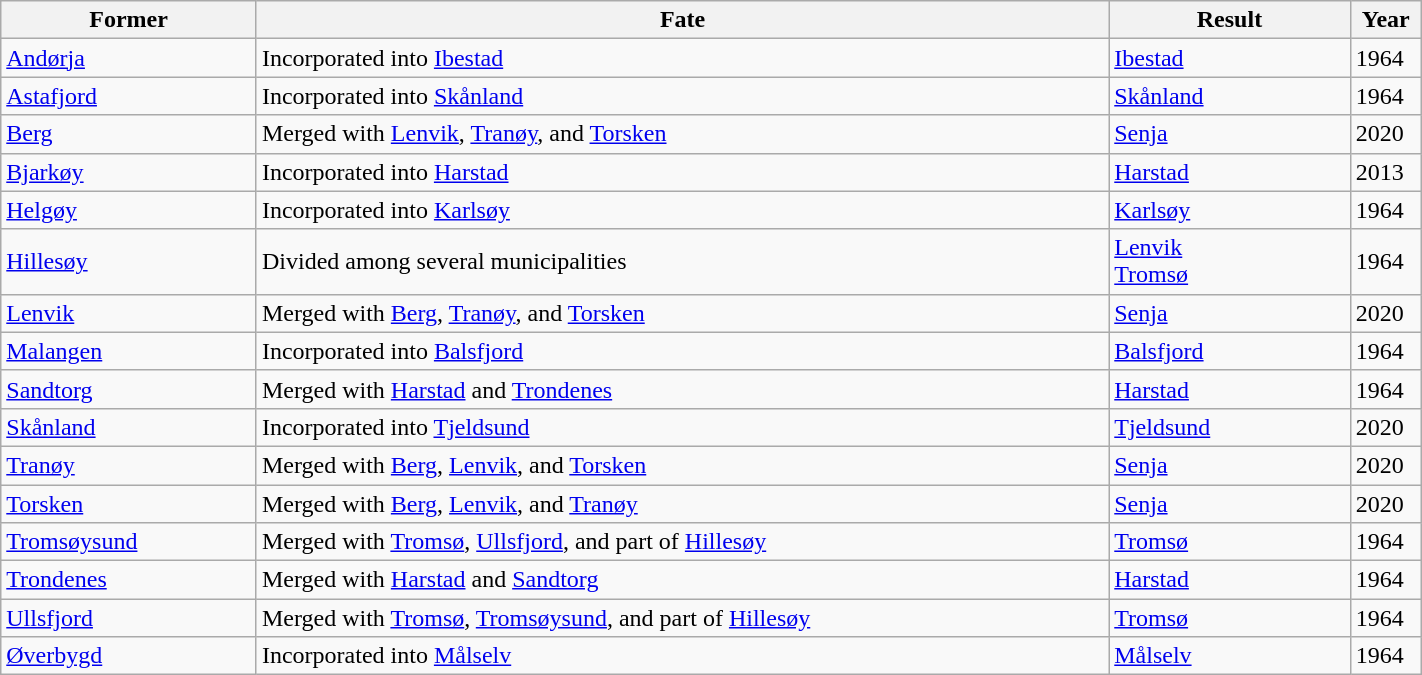<table class="wikitable sortable" width="75%">
<tr>
<th width="18%">Former</th>
<th width="60%" class="unsortable">Fate</th>
<th width="17%">Result</th>
<th width="5%">Year</th>
</tr>
<tr>
<td><a href='#'>Andørja</a></td>
<td>Incorporated into <a href='#'>Ibestad</a></td>
<td><a href='#'>Ibestad</a></td>
<td>1964</td>
</tr>
<tr>
<td><a href='#'>Astafjord</a></td>
<td>Incorporated into <a href='#'>Skånland</a></td>
<td><a href='#'>Skånland</a></td>
<td>1964</td>
</tr>
<tr>
<td><a href='#'>Berg</a></td>
<td>Merged with <a href='#'>Lenvik</a>, <a href='#'>Tranøy</a>, and <a href='#'>Torsken</a></td>
<td><a href='#'>Senja</a></td>
<td>2020</td>
</tr>
<tr>
<td><a href='#'>Bjarkøy</a></td>
<td>Incorporated into <a href='#'>Harstad</a></td>
<td><a href='#'>Harstad</a></td>
<td>2013</td>
</tr>
<tr>
<td><a href='#'>Helgøy</a></td>
<td>Incorporated into <a href='#'>Karlsøy</a></td>
<td><a href='#'>Karlsøy</a></td>
<td>1964</td>
</tr>
<tr>
<td><a href='#'>Hillesøy</a></td>
<td>Divided among several municipalities</td>
<td><a href='#'>Lenvik</a><br><a href='#'>Tromsø</a></td>
<td>1964</td>
</tr>
<tr>
<td><a href='#'>Lenvik</a></td>
<td>Merged with <a href='#'>Berg</a>, <a href='#'>Tranøy</a>, and <a href='#'>Torsken</a></td>
<td><a href='#'>Senja</a></td>
<td>2020</td>
</tr>
<tr>
<td><a href='#'>Malangen</a></td>
<td>Incorporated into <a href='#'>Balsfjord</a></td>
<td><a href='#'>Balsfjord</a></td>
<td>1964</td>
</tr>
<tr>
<td><a href='#'>Sandtorg</a></td>
<td>Merged with <a href='#'>Harstad</a> and <a href='#'>Trondenes</a></td>
<td><a href='#'>Harstad</a></td>
<td>1964</td>
</tr>
<tr>
<td><a href='#'>Skånland</a></td>
<td>Incorporated into <a href='#'>Tjeldsund</a></td>
<td><a href='#'>Tjeldsund</a></td>
<td>2020</td>
</tr>
<tr>
<td><a href='#'>Tranøy</a></td>
<td>Merged with <a href='#'>Berg</a>, <a href='#'>Lenvik</a>, and <a href='#'>Torsken</a></td>
<td><a href='#'>Senja</a></td>
<td>2020</td>
</tr>
<tr>
<td><a href='#'>Torsken</a></td>
<td>Merged with <a href='#'>Berg</a>, <a href='#'>Lenvik</a>, and <a href='#'>Tranøy</a></td>
<td><a href='#'>Senja</a></td>
<td>2020</td>
</tr>
<tr>
<td><a href='#'>Tromsøysund</a></td>
<td>Merged with <a href='#'>Tromsø</a>, <a href='#'>Ullsfjord</a>, and part of <a href='#'>Hillesøy</a></td>
<td><a href='#'>Tromsø</a></td>
<td>1964</td>
</tr>
<tr>
<td><a href='#'>Trondenes</a></td>
<td>Merged with <a href='#'>Harstad</a> and <a href='#'>Sandtorg</a></td>
<td><a href='#'>Harstad</a></td>
<td>1964</td>
</tr>
<tr>
<td><a href='#'>Ullsfjord</a></td>
<td>Merged with <a href='#'>Tromsø</a>, <a href='#'>Tromsøysund</a>, and part of <a href='#'>Hillesøy</a></td>
<td><a href='#'>Tromsø</a></td>
<td>1964</td>
</tr>
<tr>
<td><a href='#'>Øverbygd</a></td>
<td>Incorporated into <a href='#'>Målselv</a></td>
<td><a href='#'>Målselv</a></td>
<td>1964</td>
</tr>
</table>
